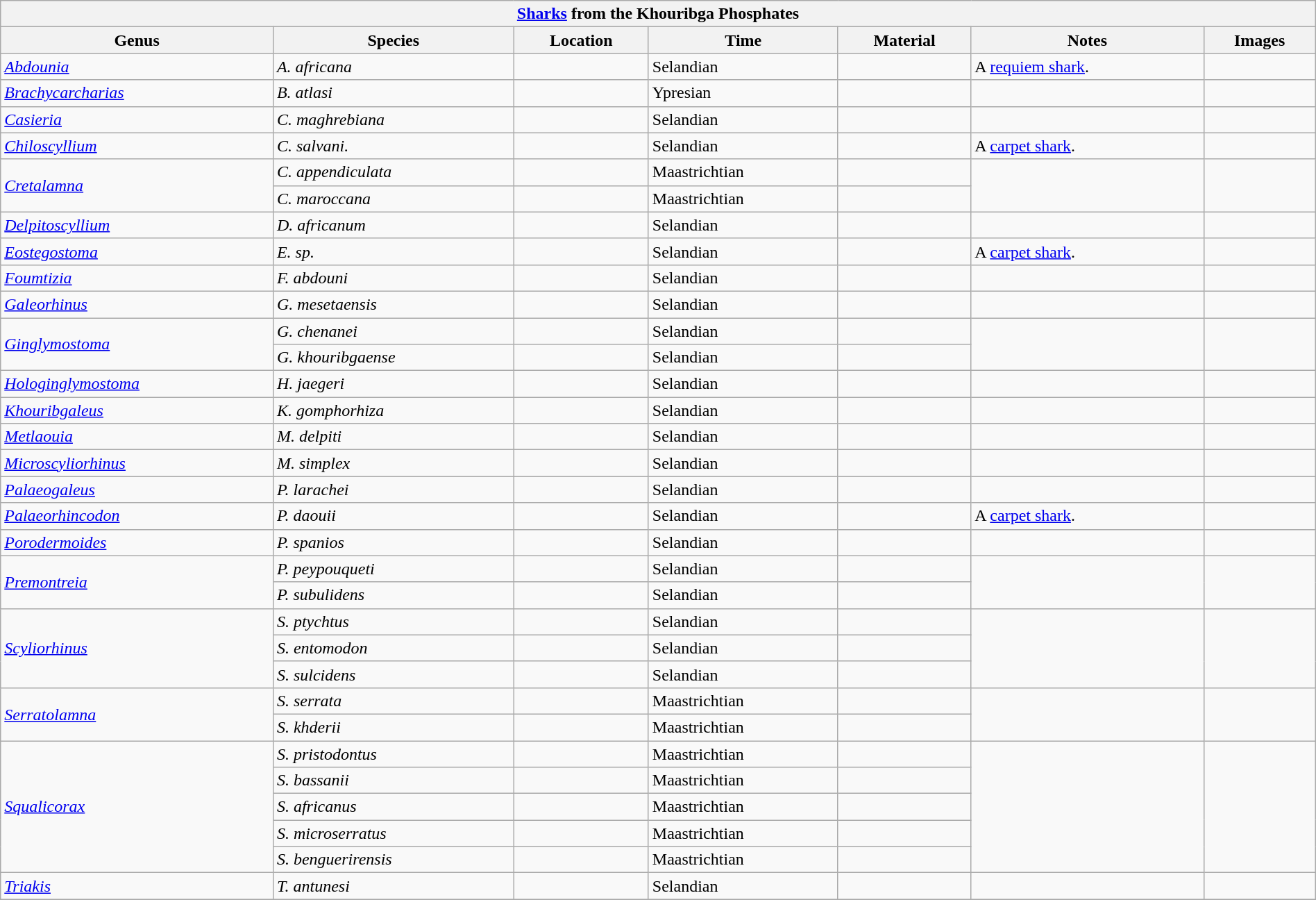<table class="wikitable"  style="margin:auto; width:100%;">
<tr>
<th colspan="7" align="center"><strong><a href='#'>Sharks</a> from the Khouribga Phosphates</strong></th>
</tr>
<tr>
<th>Genus</th>
<th>Species</th>
<th>Location</th>
<th>Time</th>
<th>Material</th>
<th>Notes</th>
<th>Images</th>
</tr>
<tr>
<td><em><a href='#'>Abdounia</a></em></td>
<td><em>A. africana</em></td>
<td></td>
<td>Selandian</td>
<td></td>
<td>A <a href='#'>requiem shark</a>.</td>
<td></td>
</tr>
<tr>
<td><em><a href='#'>Brachycarcharias</a></em></td>
<td><em>B. atlasi</em></td>
<td></td>
<td>Ypresian</td>
<td></td>
<td></td>
<td></td>
</tr>
<tr>
<td><em><a href='#'>Casieria</a></em></td>
<td><em>C. maghrebiana</em></td>
<td></td>
<td>Selandian</td>
<td></td>
<td></td>
<td></td>
</tr>
<tr>
<td><em><a href='#'>Chiloscyllium</a></em></td>
<td><em>C. salvani.</em></td>
<td></td>
<td>Selandian</td>
<td></td>
<td>A <a href='#'>carpet shark</a>.</td>
<td></td>
</tr>
<tr>
<td rowspan=2><em><a href='#'>Cretalamna</a></em></td>
<td><em>C. appendiculata</em></td>
<td></td>
<td>Maastrichtian</td>
<td></td>
<td rowspan=2></td>
<td rowspan=2></td>
</tr>
<tr>
<td><em>C. maroccana</em></td>
<td></td>
<td>Maastrichtian</td>
<td></td>
</tr>
<tr>
<td><em><a href='#'>Delpitoscyllium</a></em></td>
<td><em>D. africanum</em></td>
<td></td>
<td>Selandian</td>
<td></td>
<td></td>
<td></td>
</tr>
<tr>
<td><em><a href='#'>Eostegostoma</a></em></td>
<td><em>E. sp.</em></td>
<td></td>
<td>Selandian</td>
<td></td>
<td>A <a href='#'>carpet shark</a>.</td>
<td></td>
</tr>
<tr>
<td><em><a href='#'>Foumtizia</a></em></td>
<td><em>F. abdouni</em></td>
<td></td>
<td>Selandian</td>
<td></td>
<td></td>
<td></td>
</tr>
<tr>
<td><em><a href='#'>Galeorhinus</a></em></td>
<td><em>G. mesetaensis</em></td>
<td></td>
<td>Selandian</td>
<td></td>
<td></td>
<td></td>
</tr>
<tr>
<td rowspan=2><em><a href='#'>Ginglymostoma</a></em></td>
<td><em>G. chenanei</em></td>
<td></td>
<td>Selandian</td>
<td></td>
<td rowspan=2></td>
<td rowspan=2></td>
</tr>
<tr>
<td><em>G. khouribgaense</em></td>
<td></td>
<td>Selandian</td>
<td></td>
</tr>
<tr>
<td><em><a href='#'>Hologinglymostoma</a></em></td>
<td><em>H. jaegeri</em></td>
<td></td>
<td>Selandian</td>
<td></td>
<td></td>
<td></td>
</tr>
<tr>
<td><em><a href='#'>Khouribgaleus</a></em></td>
<td><em>K. gomphorhiza</em></td>
<td></td>
<td>Selandian</td>
<td></td>
<td></td>
<td></td>
</tr>
<tr>
<td><em><a href='#'>Metlaouia</a></em></td>
<td><em>M. delpiti</em></td>
<td></td>
<td>Selandian</td>
<td></td>
<td></td>
<td></td>
</tr>
<tr>
<td><em><a href='#'>Microscyliorhinus</a></em></td>
<td><em>M. simplex</em></td>
<td></td>
<td>Selandian</td>
<td></td>
<td></td>
<td></td>
</tr>
<tr>
<td><em><a href='#'>Palaeogaleus</a></em></td>
<td><em>P. larachei</em></td>
<td></td>
<td>Selandian</td>
<td></td>
<td></td>
<td></td>
</tr>
<tr>
<td><em><a href='#'>Palaeorhincodon</a></em></td>
<td><em>P. daouii</em></td>
<td></td>
<td>Selandian</td>
<td></td>
<td>A <a href='#'>carpet shark</a>.</td>
<td></td>
</tr>
<tr>
<td><em><a href='#'>Porodermoides</a></em></td>
<td><em>P. spanios</em></td>
<td></td>
<td>Selandian</td>
<td></td>
<td></td>
<td></td>
</tr>
<tr>
<td rowspan=2><em><a href='#'>Premontreia</a></em></td>
<td><em>P. peypouqueti</em></td>
<td></td>
<td>Selandian</td>
<td></td>
<td rowspan=2></td>
<td rowspan=2></td>
</tr>
<tr>
<td><em>P. subulidens</em></td>
<td></td>
<td>Selandian</td>
<td></td>
</tr>
<tr>
<td rowspan=3><em><a href='#'>Scyliorhinus</a></em></td>
<td><em>S. ptychtus</em></td>
<td></td>
<td>Selandian</td>
<td></td>
<td rowspan=3></td>
<td rowspan=3></td>
</tr>
<tr>
<td><em>S. entomodon</em></td>
<td></td>
<td>Selandian</td>
<td></td>
</tr>
<tr>
<td><em>S. sulcidens</em></td>
<td></td>
<td>Selandian</td>
<td></td>
</tr>
<tr>
<td rowspan=2><em><a href='#'>Serratolamna</a></em></td>
<td><em>S. serrata</em></td>
<td></td>
<td>Maastrichtian</td>
<td></td>
<td rowspan=2></td>
<td rowspan=2></td>
</tr>
<tr>
<td><em>S. khderii</em></td>
<td></td>
<td>Maastrichtian</td>
<td></td>
</tr>
<tr>
<td rowspan=5><em><a href='#'>Squalicorax</a></em></td>
<td><em>S. pristodontus</em></td>
<td></td>
<td>Maastrichtian</td>
<td></td>
<td rowspan=5></td>
<td rowspan=5></td>
</tr>
<tr>
<td><em>S. bassanii</em></td>
<td></td>
<td>Maastrichtian</td>
<td></td>
</tr>
<tr>
<td><em>S. africanus</em></td>
<td></td>
<td>Maastrichtian</td>
<td></td>
</tr>
<tr>
<td><em>S. microserratus</em></td>
<td></td>
<td>Maastrichtian</td>
<td></td>
</tr>
<tr>
<td><em>S. benguerirensis</em></td>
<td></td>
<td>Maastrichtian</td>
<td></td>
</tr>
<tr>
<td><em><a href='#'>Triakis</a></em></td>
<td><em>T. antunesi</em></td>
<td></td>
<td>Selandian</td>
<td></td>
<td></td>
<td></td>
</tr>
<tr>
</tr>
</table>
